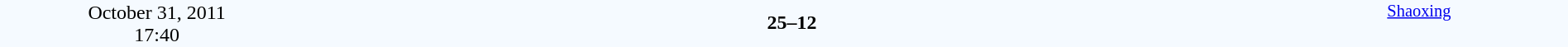<table style="width: 100%; background:#F5FAFF;" cellspacing="0">
<tr>
<td align=center rowspan=3 width=20%>October 31, 2011<br>17:40</td>
</tr>
<tr>
<td width=24% align=right><strong></strong></td>
<td align=center width=13%><strong>25–12</strong></td>
<td width=24%></td>
<td style=font-size:85% rowspan=3 valign=top align=center><a href='#'>Shaoxing</a></td>
</tr>
<tr style=font-size:85%>
<td align=right></td>
<td align=center></td>
<td></td>
</tr>
</table>
